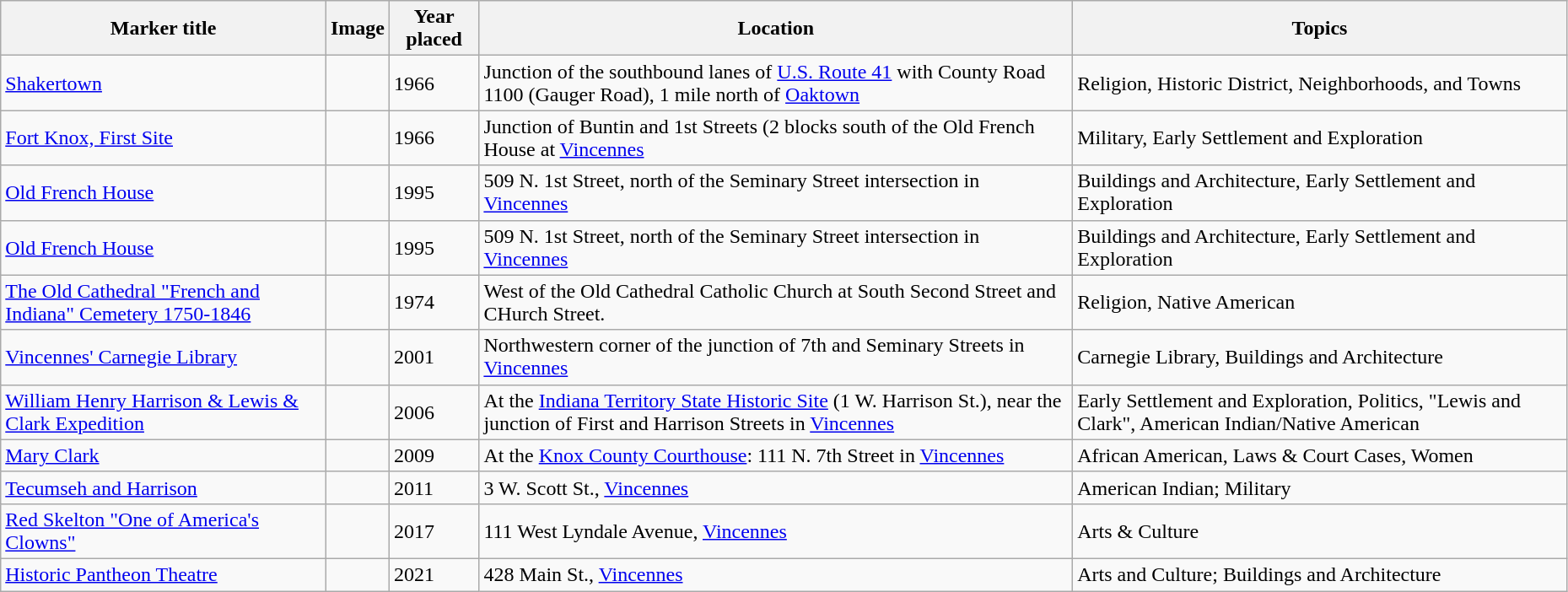<table class="wikitable sortable" style="width:98%">
<tr>
<th>Marker title</th>
<th class="unsortable">Image</th>
<th>Year placed</th>
<th>Location</th>
<th>Topics</th>
</tr>
<tr>
<td><a href='#'>Shakertown</a></td>
<td></td>
<td>1966</td>
<td>Junction of the southbound lanes of <a href='#'>U.S. Route 41</a> with County Road 1100 (Gauger Road), 1 mile north of <a href='#'>Oaktown</a><br><small></small></td>
<td>Religion, Historic District, Neighborhoods, and Towns</td>
</tr>
<tr ->
<td><a href='#'>Fort Knox, First Site</a></td>
<td></td>
<td>1966</td>
<td>Junction of Buntin and 1st Streets (2 blocks south of the Old French House at <a href='#'>Vincennes</a><br><small></small></td>
<td>Military, Early Settlement and Exploration</td>
</tr>
<tr ->
<td><a href='#'>Old French House</a></td>
<td></td>
<td>1995</td>
<td>509 N. 1st Street, north of the Seminary Street intersection in <a href='#'>Vincennes</a><br><small></small></td>
<td>Buildings and Architecture, Early Settlement and Exploration</td>
</tr>
<tr ->
<td><a href='#'>Old French House</a></td>
<td></td>
<td>1995</td>
<td>509 N. 1st Street, north of the Seminary Street intersection in <a href='#'>Vincennes</a><br><small></small></td>
<td>Buildings and Architecture, Early Settlement and Exploration</td>
</tr>
<tr ->
<td><a href='#'>The Old Cathedral "French and Indiana" Cemetery 1750-1846</a></td>
<td></td>
<td>1974</td>
<td>West of the Old Cathedral Catholic Church at South Second Street and CHurch Street. <br><small></small></td>
<td>Religion, Native American</td>
</tr>
<tr ->
<td><a href='#'>Vincennes' Carnegie Library</a></td>
<td></td>
<td>2001</td>
<td>Northwestern corner of the junction of 7th and Seminary Streets in <a href='#'>Vincennes</a><br><small></small></td>
<td>Carnegie Library, Buildings and Architecture</td>
</tr>
<tr ->
<td><a href='#'>William Henry Harrison & Lewis & Clark Expedition</a></td>
<td></td>
<td>2006</td>
<td>At the <a href='#'>Indiana Territory State Historic Site</a> (1 W. Harrison St.), near the junction of First and Harrison Streets in <a href='#'>Vincennes</a><br><small></small></td>
<td>Early Settlement and Exploration, Politics, "Lewis and Clark", American Indian/Native American</td>
</tr>
<tr ->
<td><a href='#'>Mary Clark</a></td>
<td></td>
<td>2009</td>
<td>At the <a href='#'>Knox County Courthouse</a>: 111 N. 7th Street in <a href='#'>Vincennes</a><br><small></small></td>
<td>African American, Laws & Court Cases, Women</td>
</tr>
<tr>
<td><a href='#'>Tecumseh and Harrison</a></td>
<td></td>
<td>2011</td>
<td>3 W. Scott St., <a href='#'>Vincennes</a><br><small></small></td>
<td>American Indian; Military</td>
</tr>
<tr>
<td><a href='#'>Red Skelton "One of America's Clowns"</a></td>
<td></td>
<td>2017</td>
<td>111 West Lyndale Avenue, <a href='#'>Vincennes</a><br><small></small></td>
<td>Arts & Culture</td>
</tr>
<tr>
<td><a href='#'>Historic Pantheon Theatre</a></td>
<td></td>
<td>2021</td>
<td>428 Main St., <a href='#'>Vincennes</a><br><small></small></td>
<td>Arts and Culture; Buildings and Architecture</td>
</tr>
</table>
